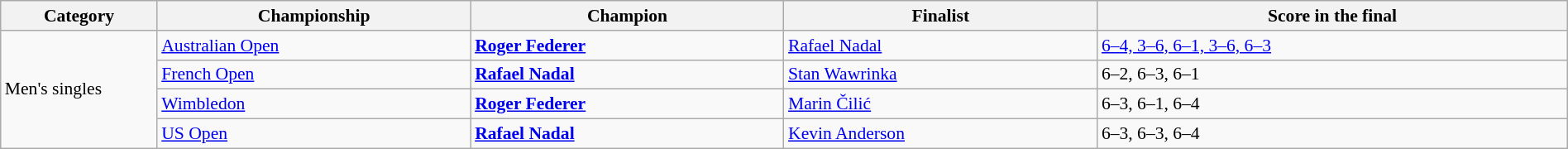<table class="wikitable" style="font-size:90%;" width=100%>
<tr>
<th style="width: 10%;">Category</th>
<th style="width: 20%;">Championship</th>
<th style="width: 20%;">Champion</th>
<th style="width: 20%;">Finalist</th>
<th style="width: 30%;">Score in the final</th>
</tr>
<tr>
<td rowspan="4">Men's singles</td>
<td><a href='#'>Australian Open</a></td>
<td><strong> <a href='#'>Roger Federer</a></strong></td>
<td> <a href='#'>Rafael Nadal</a></td>
<td><a href='#'>6–4, 3–6, 6–1, 3–6, 6–3</a></td>
</tr>
<tr>
<td><a href='#'>French Open</a></td>
<td><strong> <a href='#'>Rafael Nadal</a></strong></td>
<td> <a href='#'>Stan Wawrinka</a></td>
<td>6–2, 6–3, 6–1</td>
</tr>
<tr>
<td><a href='#'>Wimbledon</a></td>
<td> <strong><a href='#'>Roger Federer</a></strong></td>
<td> <a href='#'>Marin Čilić</a></td>
<td>6–3, 6–1, 6–4</td>
</tr>
<tr>
<td><a href='#'>US Open</a></td>
<td> <strong><a href='#'>Rafael Nadal</a></strong></td>
<td> <a href='#'>Kevin Anderson</a></td>
<td>6–3, 6–3, 6–4</td>
</tr>
</table>
